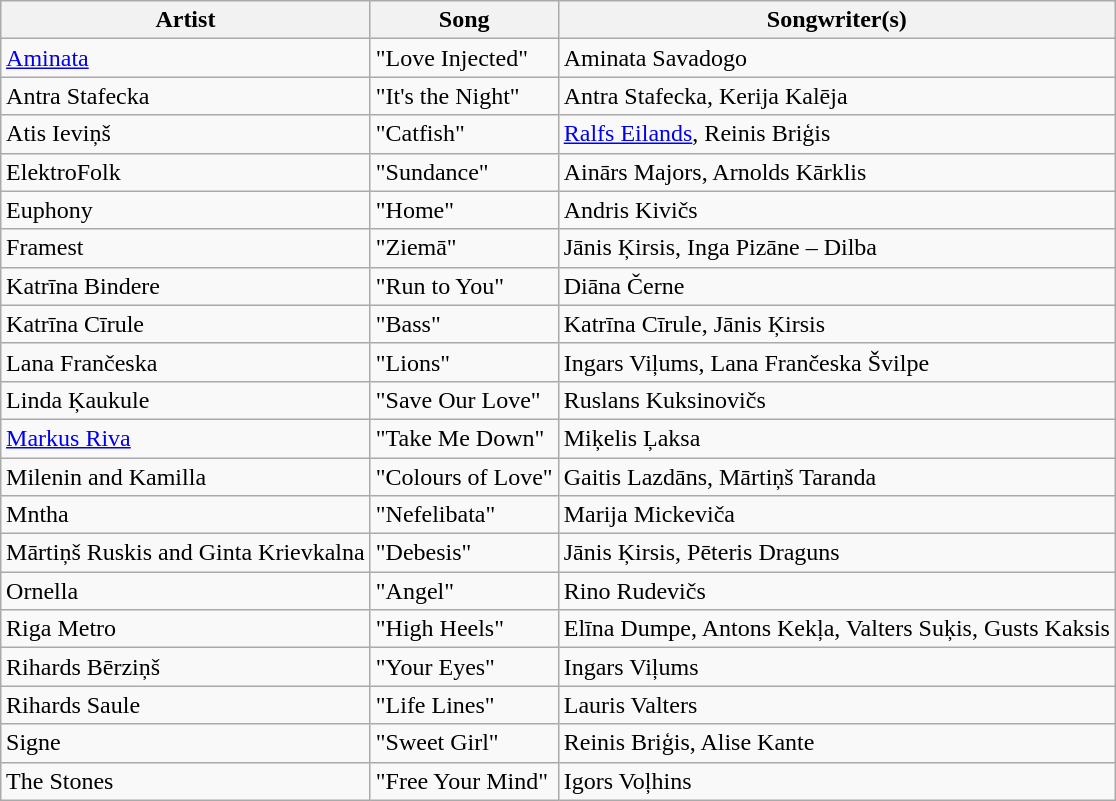<table class="sortable wikitable" style="margin: 1em auto 1em auto">
<tr>
<th>Artist</th>
<th>Song</th>
<th>Songwriter(s)</th>
</tr>
<tr>
<td><a href='#'>Aminata</a></td>
<td>"Love Injected"</td>
<td>Aminata Savadogo</td>
</tr>
<tr>
<td>Antra Stafecka</td>
<td>"It's the Night"</td>
<td>Antra Stafecka, Kerija Kalēja</td>
</tr>
<tr>
<td>Atis Ieviņš</td>
<td>"Catfish"</td>
<td><a href='#'>Ralfs Eilands</a>, Reinis Briģis</td>
</tr>
<tr>
<td>ElektroFolk</td>
<td>"Sundance"</td>
<td>Ainārs Majors, Arnolds Kārklis</td>
</tr>
<tr>
<td>Euphony</td>
<td>"Home"</td>
<td>Andris Kivičs</td>
</tr>
<tr>
<td>Framest</td>
<td>"Ziemā"</td>
<td>Jānis Ķirsis, Inga Pizāne – Dilba</td>
</tr>
<tr>
<td>Katrīna Bindere</td>
<td>"Run to You"</td>
<td>Diāna Černe</td>
</tr>
<tr>
<td>Katrīna Cīrule</td>
<td>"Bass"</td>
<td>Katrīna Cīrule, Jānis Ķirsis</td>
</tr>
<tr>
<td>Lana Frančeska</td>
<td>"Lions"</td>
<td>Ingars Viļums, Lana Frančeska Švilpe</td>
</tr>
<tr>
<td>Linda Ķaukule</td>
<td>"Save Our Love"</td>
<td>Ruslans Kuksinovičs</td>
</tr>
<tr>
<td><a href='#'>Markus Riva</a></td>
<td>"Take Me Down"</td>
<td>Miķelis Ļaksa</td>
</tr>
<tr>
<td>Milenin and Kamilla</td>
<td>"Colours of Love"</td>
<td>Gaitis Lazdāns, Mārtiņš Taranda</td>
</tr>
<tr>
<td>Mntha</td>
<td>"Nefelibata"</td>
<td>Marija Mickeviča</td>
</tr>
<tr>
<td>Mārtiņš Ruskis and Ginta Krievkalna</td>
<td>"Debesis"</td>
<td>Jānis Ķirsis, Pēteris Draguns</td>
</tr>
<tr>
<td>Ornella</td>
<td>"Angel"</td>
<td>Rino Rudevičs</td>
</tr>
<tr>
<td>Riga Metro</td>
<td>"High Heels"</td>
<td>Elīna Dumpe, Antons Kekļa, Valters Suķis, Gusts Kaksis</td>
</tr>
<tr>
<td>Rihards Bērziņš</td>
<td>"Your Eyes"</td>
<td>Ingars Viļums</td>
</tr>
<tr>
<td>Rihards Saule</td>
<td>"Life Lines"</td>
<td>Lauris Valters</td>
</tr>
<tr>
<td>Signe</td>
<td>"Sweet Girl"</td>
<td>Reinis Briģis, Alise Kante</td>
</tr>
<tr>
<td data-sort-value="Stones, The">The Stones</td>
<td>"Free Your Mind"</td>
<td>Igors Voļhins</td>
</tr>
</table>
